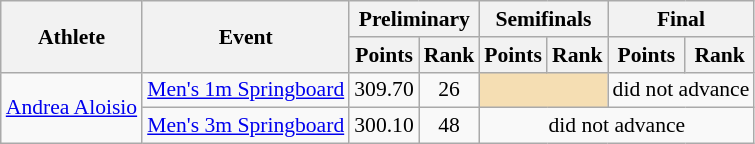<table class=wikitable style="font-size:90%">
<tr>
<th rowspan="2">Athlete</th>
<th rowspan="2">Event</th>
<th colspan="2">Preliminary</th>
<th colspan="2">Semifinals</th>
<th colspan="2">Final</th>
</tr>
<tr>
<th>Points</th>
<th>Rank</th>
<th>Points</th>
<th>Rank</th>
<th>Points</th>
<th>Rank</th>
</tr>
<tr>
<td rowspan="2"><a href='#'>Andrea Aloisio</a></td>
<td><a href='#'>Men's 1m Springboard</a></td>
<td align=center>309.70</td>
<td align=center>26</td>
<td colspan= 2 bgcolor="wheat"></td>
<td align=center colspan=2>did not advance</td>
</tr>
<tr>
<td><a href='#'>Men's 3m Springboard</a></td>
<td align=center>300.10</td>
<td align=center>48</td>
<td align=center colspan=4>did not advance</td>
</tr>
</table>
